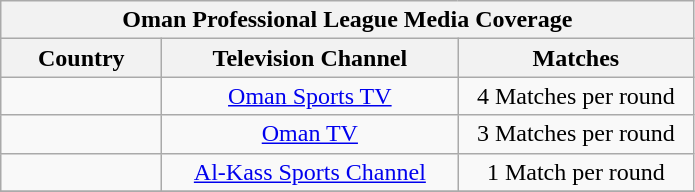<table class="wikitable" style="text-align:center">
<tr>
<th colspan=3>Oman Professional League Media Coverage</th>
</tr>
<tr>
<th style="width:100px;">Country</th>
<th style="width:190px;">Television Channel</th>
<th style="width:150px;">Matches</th>
</tr>
<tr>
<td></td>
<td><a href='#'>Oman Sports TV</a></td>
<td>4 Matches per round</td>
</tr>
<tr>
<td></td>
<td><a href='#'>Oman TV</a></td>
<td>3 Matches per round</td>
</tr>
<tr>
<td></td>
<td><a href='#'>Al-Kass Sports Channel</a></td>
<td>1 Match per round</td>
</tr>
<tr>
</tr>
</table>
